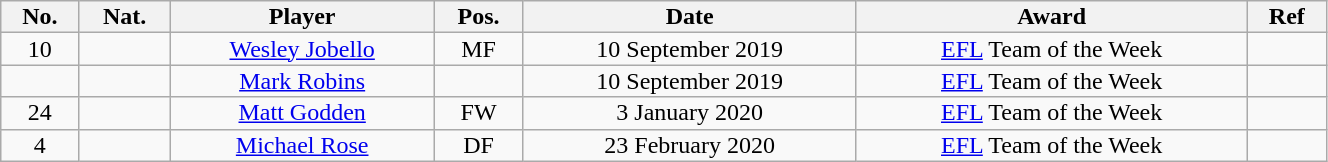<table class="wikitable sortable alternance" style="font-size:100%; text-align:center; line-height:14px; width:70%;">
<tr>
<th>No.</th>
<th>Nat.</th>
<th>Player</th>
<th>Pos.</th>
<th>Date</th>
<th>Award</th>
<th>Ref</th>
</tr>
<tr>
<td>10</td>
<td></td>
<td><a href='#'>Wesley Jobello</a></td>
<td>MF</td>
<td>10 September 2019</td>
<td><a href='#'>EFL</a> Team of the Week</td>
<td></td>
</tr>
<tr>
<td></td>
<td></td>
<td><a href='#'>Mark Robins</a></td>
<td></td>
<td>10 September 2019</td>
<td><a href='#'>EFL</a> Team of the Week</td>
<td></td>
</tr>
<tr>
<td>24</td>
<td></td>
<td><a href='#'>Matt Godden</a></td>
<td>FW</td>
<td>3 January 2020</td>
<td><a href='#'>EFL</a> Team of the Week</td>
<td></td>
</tr>
<tr>
<td>4</td>
<td></td>
<td><a href='#'>Michael Rose</a></td>
<td>DF</td>
<td>23 February 2020</td>
<td><a href='#'>EFL</a> Team of the Week</td>
<td></td>
</tr>
</table>
